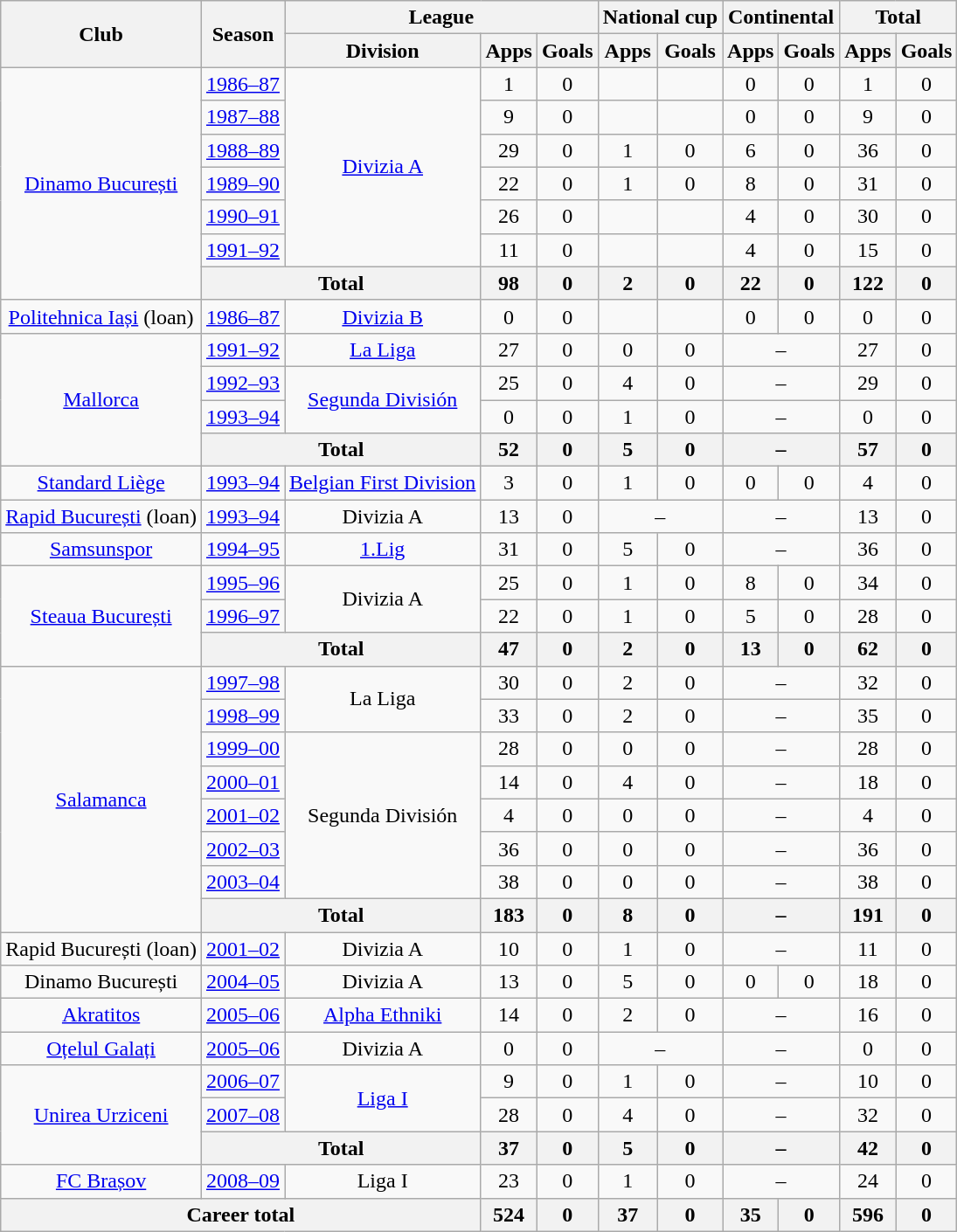<table class="wikitable" style="text-align:center">
<tr>
<th rowspan="2">Club</th>
<th rowspan="2">Season</th>
<th colspan="3">League</th>
<th colspan="2">National cup</th>
<th colspan="2">Continental</th>
<th colspan="2">Total</th>
</tr>
<tr>
<th>Division</th>
<th>Apps</th>
<th>Goals</th>
<th>Apps</th>
<th>Goals</th>
<th>Apps</th>
<th>Goals</th>
<th>Apps</th>
<th>Goals</th>
</tr>
<tr>
<td rowspan="7"><a href='#'>Dinamo București</a></td>
<td><a href='#'>1986–87</a></td>
<td rowspan="6"><a href='#'>Divizia A</a></td>
<td>1</td>
<td>0</td>
<td></td>
<td></td>
<td>0</td>
<td>0</td>
<td>1</td>
<td>0</td>
</tr>
<tr>
<td><a href='#'>1987–88</a></td>
<td>9</td>
<td>0</td>
<td></td>
<td></td>
<td>0</td>
<td>0</td>
<td>9</td>
<td>0</td>
</tr>
<tr>
<td><a href='#'>1988–89</a></td>
<td>29</td>
<td>0</td>
<td>1</td>
<td>0</td>
<td>6</td>
<td>0</td>
<td>36</td>
<td>0</td>
</tr>
<tr>
<td><a href='#'>1989–90</a></td>
<td>22</td>
<td>0</td>
<td>1</td>
<td>0</td>
<td>8</td>
<td>0</td>
<td>31</td>
<td>0</td>
</tr>
<tr>
<td><a href='#'>1990–91</a></td>
<td>26</td>
<td>0</td>
<td></td>
<td></td>
<td>4</td>
<td>0</td>
<td>30</td>
<td>0</td>
</tr>
<tr>
<td><a href='#'>1991–92</a></td>
<td>11</td>
<td>0</td>
<td></td>
<td></td>
<td>4</td>
<td>0</td>
<td>15</td>
<td>0</td>
</tr>
<tr>
<th colspan="2">Total</th>
<th>98</th>
<th>0</th>
<th>2</th>
<th>0</th>
<th>22</th>
<th>0</th>
<th>122</th>
<th>0</th>
</tr>
<tr>
<td rowspan="1"><a href='#'>Politehnica Iași</a> (loan)</td>
<td><a href='#'>1986–87</a></td>
<td><a href='#'>Divizia B</a></td>
<td>0</td>
<td>0</td>
<td></td>
<td></td>
<td>0</td>
<td>0</td>
<td>0</td>
<td>0</td>
</tr>
<tr>
<td rowspan="4"><a href='#'>Mallorca</a></td>
<td><a href='#'>1991–92</a></td>
<td><a href='#'>La Liga</a></td>
<td>27</td>
<td>0</td>
<td>0</td>
<td>0</td>
<td colspan="2">–</td>
<td>27</td>
<td>0</td>
</tr>
<tr>
<td><a href='#'>1992–93</a></td>
<td rowspan="2"><a href='#'>Segunda División</a></td>
<td>25</td>
<td>0</td>
<td>4</td>
<td>0</td>
<td colspan="2">–</td>
<td>29</td>
<td>0</td>
</tr>
<tr>
<td><a href='#'>1993–94</a></td>
<td>0</td>
<td>0</td>
<td>1</td>
<td>0</td>
<td colspan="2">–</td>
<td>0</td>
<td>0</td>
</tr>
<tr>
<th colspan="2">Total</th>
<th>52</th>
<th>0</th>
<th>5</th>
<th>0</th>
<th colspan="2">–</th>
<th>57</th>
<th>0</th>
</tr>
<tr>
<td><a href='#'>Standard Liège</a></td>
<td><a href='#'>1993–94</a></td>
<td><a href='#'>Belgian First Division</a></td>
<td>3</td>
<td>0</td>
<td>1</td>
<td>0</td>
<td>0</td>
<td>0</td>
<td>4</td>
<td>0</td>
</tr>
<tr>
<td><a href='#'>Rapid București</a> (loan)</td>
<td><a href='#'>1993–94</a></td>
<td>Divizia A</td>
<td>13</td>
<td>0</td>
<td colspan="2">–</td>
<td colspan="2">–</td>
<td>13</td>
<td>0</td>
</tr>
<tr>
<td><a href='#'>Samsunspor</a></td>
<td><a href='#'>1994–95</a></td>
<td><a href='#'>1.Lig</a></td>
<td>31</td>
<td>0</td>
<td>5</td>
<td>0</td>
<td colspan="2">–</td>
<td>36</td>
<td>0</td>
</tr>
<tr>
<td rowspan="3"><a href='#'>Steaua București</a></td>
<td><a href='#'>1995–96</a></td>
<td rowspan="2">Divizia A</td>
<td>25</td>
<td>0</td>
<td>1</td>
<td>0</td>
<td>8</td>
<td>0</td>
<td>34</td>
<td>0</td>
</tr>
<tr>
<td><a href='#'>1996–97</a></td>
<td>22</td>
<td>0</td>
<td>1</td>
<td>0</td>
<td>5</td>
<td>0</td>
<td>28</td>
<td>0</td>
</tr>
<tr>
<th colspan="2">Total</th>
<th>47</th>
<th>0</th>
<th>2</th>
<th>0</th>
<th>13</th>
<th>0</th>
<th>62</th>
<th>0</th>
</tr>
<tr>
<td rowspan="8"><a href='#'>Salamanca</a></td>
<td><a href='#'>1997–98</a></td>
<td rowspan="2">La Liga</td>
<td>30</td>
<td>0</td>
<td>2</td>
<td>0</td>
<td colspan="2">–</td>
<td>32</td>
<td>0</td>
</tr>
<tr>
<td><a href='#'>1998–99</a></td>
<td>33</td>
<td>0</td>
<td>2</td>
<td>0</td>
<td colspan="2">–</td>
<td>35</td>
<td>0</td>
</tr>
<tr>
<td><a href='#'>1999–00</a></td>
<td rowspan="5">Segunda División</td>
<td>28</td>
<td>0</td>
<td>0</td>
<td>0</td>
<td colspan="2">–</td>
<td>28</td>
<td>0</td>
</tr>
<tr>
<td><a href='#'>2000–01</a></td>
<td>14</td>
<td>0</td>
<td>4</td>
<td>0</td>
<td colspan="2">–</td>
<td>18</td>
<td>0</td>
</tr>
<tr>
<td><a href='#'>2001–02</a></td>
<td>4</td>
<td>0</td>
<td>0</td>
<td>0</td>
<td colspan="2">–</td>
<td>4</td>
<td>0</td>
</tr>
<tr>
<td><a href='#'>2002–03</a></td>
<td>36</td>
<td>0</td>
<td>0</td>
<td>0</td>
<td colspan="2">–</td>
<td>36</td>
<td>0</td>
</tr>
<tr>
<td><a href='#'>2003–04</a></td>
<td>38</td>
<td>0</td>
<td>0</td>
<td>0</td>
<td colspan="2">–</td>
<td>38</td>
<td>0</td>
</tr>
<tr>
<th colspan="2">Total</th>
<th>183</th>
<th>0</th>
<th>8</th>
<th>0</th>
<th colspan="2">–</th>
<th>191</th>
<th>0</th>
</tr>
<tr>
<td>Rapid București (loan)</td>
<td><a href='#'>2001–02</a></td>
<td>Divizia A</td>
<td>10</td>
<td>0</td>
<td>1</td>
<td>0</td>
<td colspan="2">–</td>
<td>11</td>
<td>0</td>
</tr>
<tr>
<td>Dinamo București</td>
<td><a href='#'>2004–05</a></td>
<td>Divizia A</td>
<td>13</td>
<td>0</td>
<td>5</td>
<td>0</td>
<td>0</td>
<td>0</td>
<td>18</td>
<td>0</td>
</tr>
<tr>
<td><a href='#'>Akratitos</a></td>
<td><a href='#'>2005–06</a></td>
<td><a href='#'>Alpha Ethniki</a></td>
<td>14</td>
<td>0</td>
<td>2</td>
<td>0</td>
<td colspan="2">–</td>
<td>16</td>
<td>0</td>
</tr>
<tr>
<td><a href='#'>Oțelul Galați</a></td>
<td><a href='#'>2005–06</a></td>
<td>Divizia A</td>
<td>0</td>
<td>0</td>
<td colspan="2">–</td>
<td colspan="2">–</td>
<td>0</td>
<td>0</td>
</tr>
<tr>
<td rowspan="3"><a href='#'>Unirea Urziceni</a></td>
<td><a href='#'>2006–07</a></td>
<td rowspan="2"><a href='#'>Liga I</a></td>
<td>9</td>
<td>0</td>
<td>1</td>
<td>0</td>
<td colspan="2">–</td>
<td>10</td>
<td>0</td>
</tr>
<tr>
<td><a href='#'>2007–08</a></td>
<td>28</td>
<td>0</td>
<td>4</td>
<td>0</td>
<td colspan="2">–</td>
<td>32</td>
<td>0</td>
</tr>
<tr>
<th colspan="2">Total</th>
<th>37</th>
<th>0</th>
<th>5</th>
<th>0</th>
<th colspan="2">–</th>
<th>42</th>
<th>0</th>
</tr>
<tr>
<td><a href='#'>FC Brașov</a></td>
<td><a href='#'>2008–09</a></td>
<td>Liga I</td>
<td>23</td>
<td>0</td>
<td>1</td>
<td>0</td>
<td colspan="2">–</td>
<td>24</td>
<td>0</td>
</tr>
<tr>
<th colspan="3">Career total</th>
<th>524</th>
<th>0</th>
<th>37</th>
<th>0</th>
<th>35</th>
<th>0</th>
<th>596</th>
<th>0</th>
</tr>
</table>
